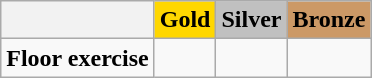<table class="wikitable">
<tr>
<th></th>
<td align=center bgcolor=gold><strong>Gold</strong></td>
<td align=center bgcolor=silver><strong>Silver</strong></td>
<td align=center bgcolor=cc9966><strong>Bronze</strong></td>
</tr>
<tr>
<td><strong>Floor exercise</strong></td>
<td></td>
<td></td>
<td></td>
</tr>
</table>
